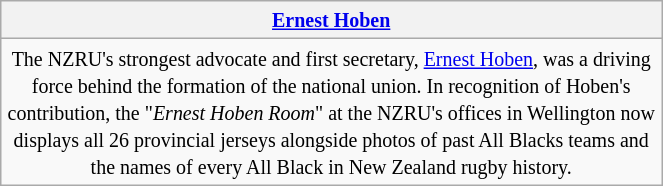<table class="wikitable" style="float:right; margin-left:10px;" width=35%>
<tr>
<th><small><strong><a href='#'>Ernest Hoben</a></strong></small></th>
</tr>
<tr>
<td align=center><small>The NZRU's strongest advocate and first secretary, <a href='#'>Ernest Hoben</a>, was a driving force behind the formation of the national union. In recognition of Hoben's contribution, the "<em>Ernest Hoben Room</em>" at the NZRU's offices in Wellington now displays all 26 provincial jerseys alongside photos of past All Blacks teams and the names of every All Black in New Zealand rugby history.</small></td>
</tr>
</table>
